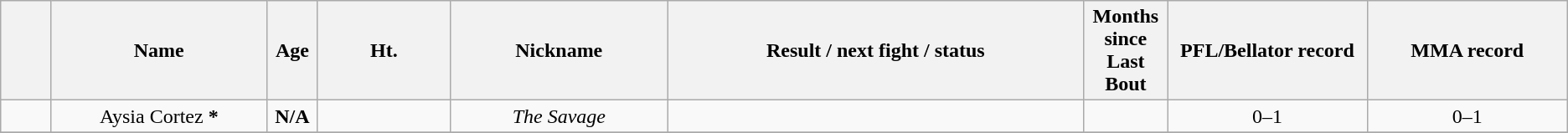<table class="wikitable sortable" style="text-align:center">
<tr>
<th width=3%></th>
<th width=13%>Name</th>
<th width=3%>Age</th>
<th width=8%>Ht.</th>
<th width=13%>Nickname</th>
<th width=25%>Result / next fight / status</th>
<th width=5%>Months since Last Bout</th>
<th width="12%">PFL/Bellator record</th>
<th width="12%">MMA record</th>
</tr>
<tr>
<td></td>
<td>Aysia Cortez <strong>*</strong></td>
<td><strong>N/A</strong></td>
<td></td>
<td><em>The Savage</em></td>
<td></td>
<td></td>
<td>0–1</td>
<td>0–1</td>
</tr>
<tr>
</tr>
</table>
